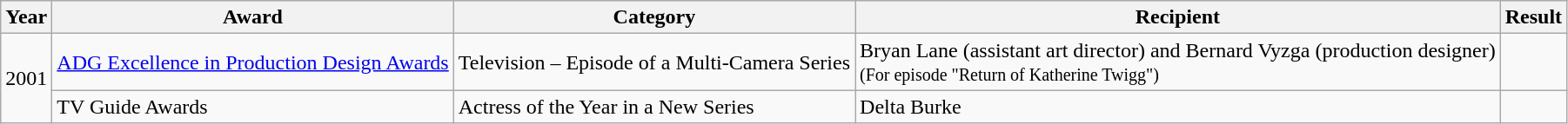<table class="wikitable plainrowheaders">
<tr>
<th>Year</th>
<th>Award</th>
<th>Category</th>
<th>Recipient</th>
<th>Result</th>
</tr>
<tr>
<td rowspan=2>2001</td>
<td style="white-space:nowrap"><a href='#'>ADG Excellence in Production Design Awards</a></td>
<td style="white-space:nowrap">Television – Episode of a Multi-Camera Series</td>
<td>Bryan Lane (assistant art director) and Bernard Vyzga (production designer)<br><small>(For episode "Return of Katherine Twigg")</small></td>
<td></td>
</tr>
<tr>
<td>TV Guide Awards</td>
<td>Actress of the Year in a New Series</td>
<td>Delta Burke</td>
<td></td>
</tr>
</table>
